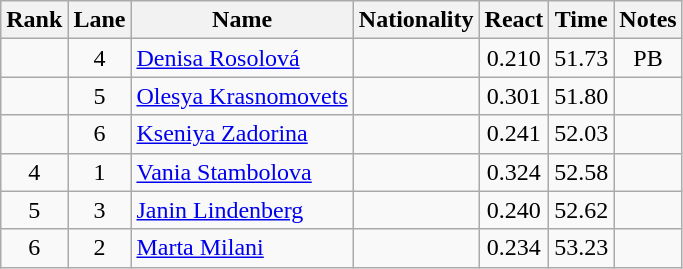<table class="wikitable sortable" style="text-align:center">
<tr>
<th>Rank</th>
<th>Lane</th>
<th>Name</th>
<th>Nationality</th>
<th>React</th>
<th>Time</th>
<th>Notes</th>
</tr>
<tr>
<td></td>
<td>4</td>
<td align=left><a href='#'>Denisa Rosolová</a></td>
<td align=left></td>
<td>0.210</td>
<td>51.73</td>
<td>PB</td>
</tr>
<tr>
<td></td>
<td>5</td>
<td align=left><a href='#'>Olesya Krasnomovets</a></td>
<td align=left></td>
<td>0.301</td>
<td>51.80</td>
<td></td>
</tr>
<tr>
<td></td>
<td>6</td>
<td align=left><a href='#'>Kseniya Zadorina</a></td>
<td align=left></td>
<td>0.241</td>
<td>52.03</td>
<td></td>
</tr>
<tr>
<td>4</td>
<td>1</td>
<td align=left><a href='#'>Vania Stambolova</a></td>
<td align=left></td>
<td>0.324</td>
<td>52.58</td>
<td></td>
</tr>
<tr>
<td>5</td>
<td>3</td>
<td align=left><a href='#'>Janin Lindenberg</a></td>
<td align=left></td>
<td>0.240</td>
<td>52.62</td>
<td></td>
</tr>
<tr>
<td>6</td>
<td>2</td>
<td align=left><a href='#'>Marta Milani</a></td>
<td align=left></td>
<td>0.234</td>
<td>53.23</td>
<td></td>
</tr>
</table>
